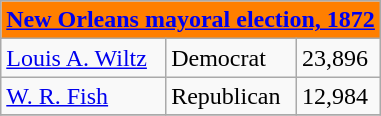<table class="wikitable">
<tr>
<th colspan="7" style="background-color:#FF7F00;text-align:center;"><a href='#'>New Orleans mayoral election, 1872</a></th>
</tr>
<tr>
<td><a href='#'>Louis A. Wiltz</a></td>
<td>Democrat</td>
<td>23,896</td>
</tr>
<tr>
<td><a href='#'>W. R. Fish</a></td>
<td>Republican</td>
<td>12,984</td>
</tr>
<tr>
</tr>
</table>
